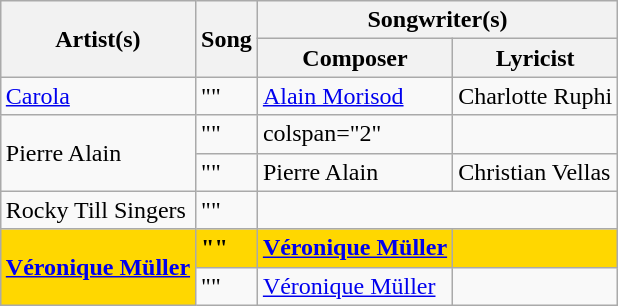<table class="sortable wikitable" style="margin: 1em auto 1em auto; text-align:left">
<tr>
<th rowspan="2">Artist(s)</th>
<th rowspan="2">Song</th>
<th colspan="2">Songwriter(s)</th>
</tr>
<tr>
<th>Composer</th>
<th>Lyricist</th>
</tr>
<tr>
<td><a href='#'>Carola</a></td>
<td>""</td>
<td><a href='#'>Alain Morisod</a></td>
<td>Charlotte Ruphi</td>
</tr>
<tr>
<td rowspan="2">Pierre Alain</td>
<td>""</td>
<td>colspan="2" </td>
</tr>
<tr>
<td>""</td>
<td>Pierre Alain</td>
<td>Christian Vellas</td>
</tr>
<tr>
<td>Rocky Till Singers</td>
<td>""</td>
<td colspan="2"></td>
</tr>
<tr style="font-weight:bold; background:gold;">
<td rowspan="2"><a href='#'>Véronique Müller</a></td>
<td>""</td>
<td><a href='#'>Véronique Müller</a></td>
<td></td>
</tr>
<tr>
<td>""</td>
<td><a href='#'>Véronique Müller</a></td>
<td></td>
</tr>
</table>
